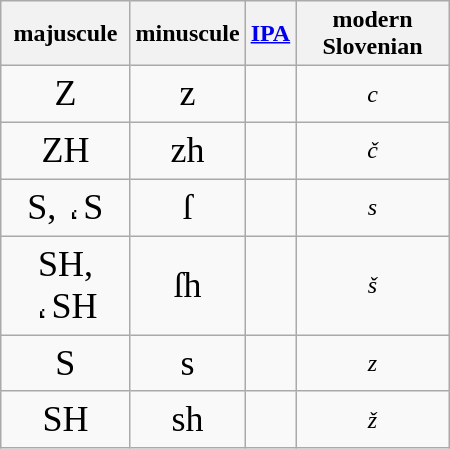<table class="wikitable" width=300>
<tr align=center>
<th>majuscule</th>
<th>minuscule</th>
<th><a href='#'>IPA</a></th>
<th>modern Slovenian</th>
</tr>
<tr align=center>
<td style="font-size:150%">Z</td>
<td style="font-size:150%">z</td>
<td></td>
<td><em>c</em></td>
</tr>
<tr align=center>
<td style="font-size:150%">ZH</td>
<td style="font-size:150%">zh</td>
<td></td>
<td><em>č</em></td>
</tr>
<tr align=center>
<td style="font-size:150%">S, ⸲S</td>
<td style="font-size:150%">ſ</td>
<td></td>
<td><em>s</em></td>
</tr>
<tr align=center>
<td style="font-size:150%">SH, ⸲SH</td>
<td style="font-size:150%">ſh</td>
<td></td>
<td><em>š</em></td>
</tr>
<tr align=center>
<td style="font-size:150%">S</td>
<td style="font-size:150%">s</td>
<td></td>
<td><em>z</em></td>
</tr>
<tr align=center>
<td style="font-size:150%">SH</td>
<td style="font-size:150%">sh</td>
<td></td>
<td><em>ž</em></td>
</tr>
</table>
